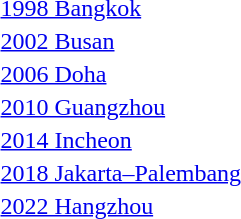<table>
<tr>
<td><a href='#'>1998 Bangkok</a></td>
<td></td>
<td></td>
<td></td>
</tr>
<tr>
<td><a href='#'>2002 Busan</a></td>
<td></td>
<td></td>
<td></td>
</tr>
<tr>
<td><a href='#'>2006 Doha</a></td>
<td></td>
<td></td>
<td></td>
</tr>
<tr>
<td><a href='#'>2010 Guangzhou</a></td>
<td></td>
<td></td>
<td></td>
</tr>
<tr>
<td><a href='#'>2014 Incheon</a></td>
<td></td>
<td></td>
<td></td>
</tr>
<tr>
<td><a href='#'>2018 Jakarta–Palembang</a></td>
<td></td>
<td></td>
<td></td>
</tr>
<tr>
<td><a href='#'>2022 Hangzhou</a></td>
<td></td>
<td></td>
<td></td>
</tr>
</table>
